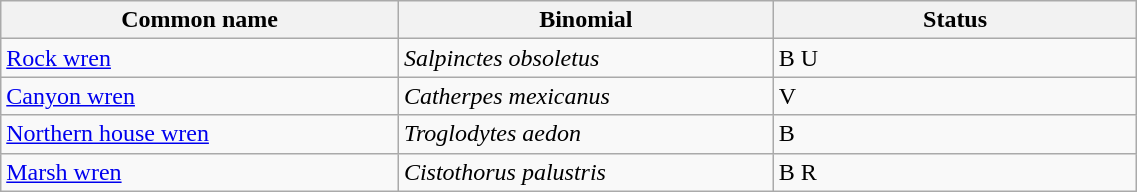<table width=60% class="wikitable">
<tr>
<th width=35%>Common name</th>
<th width=33%>Binomial</th>
<th width=32%>Status</th>
</tr>
<tr>
<td><a href='#'>Rock wren</a></td>
<td><em>Salpinctes obsoletus</em></td>
<td>B U</td>
</tr>
<tr>
<td><a href='#'>Canyon wren</a></td>
<td><em>Catherpes mexicanus</em></td>
<td>V</td>
</tr>
<tr>
<td><a href='#'>Northern house wren</a></td>
<td><em>Troglodytes aedon</em></td>
<td>B</td>
</tr>
<tr>
<td><a href='#'>Marsh wren</a></td>
<td><em>Cistothorus palustris</em></td>
<td>B R</td>
</tr>
</table>
